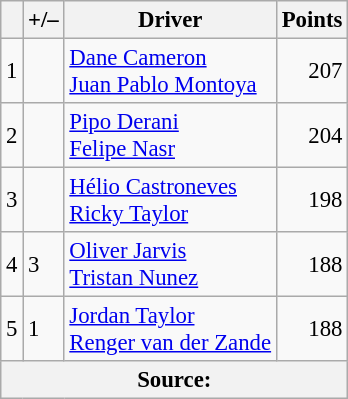<table class="wikitable" style="font-size: 95%;">
<tr>
<th scope="col"></th>
<th scope="col">+/–</th>
<th scope="col">Driver</th>
<th scope="col">Points</th>
</tr>
<tr>
<td align=center>1</td>
<td align="left"></td>
<td> <a href='#'>Dane Cameron</a><br> <a href='#'>Juan Pablo Montoya</a></td>
<td align=right>207</td>
</tr>
<tr>
<td align=center>2</td>
<td align="left"></td>
<td> <a href='#'>Pipo Derani</a><br> <a href='#'>Felipe Nasr</a></td>
<td align=right>204</td>
</tr>
<tr>
<td align=center>3</td>
<td align="left"></td>
<td> <a href='#'>Hélio Castroneves</a><br> <a href='#'>Ricky Taylor</a></td>
<td align=right>198</td>
</tr>
<tr>
<td align=center>4</td>
<td align="left"> 3</td>
<td> <a href='#'>Oliver Jarvis</a><br> <a href='#'>Tristan Nunez</a></td>
<td align=right>188</td>
</tr>
<tr>
<td align=center>5</td>
<td align="left"> 1</td>
<td> <a href='#'>Jordan Taylor</a><br> <a href='#'>Renger van der Zande</a></td>
<td align=right>188</td>
</tr>
<tr>
<th colspan=5>Source:</th>
</tr>
</table>
